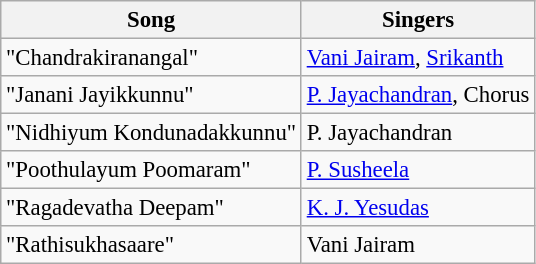<table class="wikitable" style="font-size:95%;">
<tr>
<th>Song</th>
<th>Singers</th>
</tr>
<tr>
<td>"Chandrakiranangal"</td>
<td><a href='#'>Vani Jairam</a>, <a href='#'>Srikanth</a></td>
</tr>
<tr>
<td>"Janani Jayikkunnu"</td>
<td><a href='#'>P. Jayachandran</a>, Chorus</td>
</tr>
<tr>
<td>"Nidhiyum Kondunadakkunnu"</td>
<td>P. Jayachandran</td>
</tr>
<tr>
<td>"Poothulayum Poomaram"</td>
<td><a href='#'>P. Susheela</a></td>
</tr>
<tr>
<td>"Ragadevatha Deepam"</td>
<td><a href='#'>K. J. Yesudas</a></td>
</tr>
<tr>
<td>"Rathisukhasaare"</td>
<td>Vani Jairam</td>
</tr>
</table>
